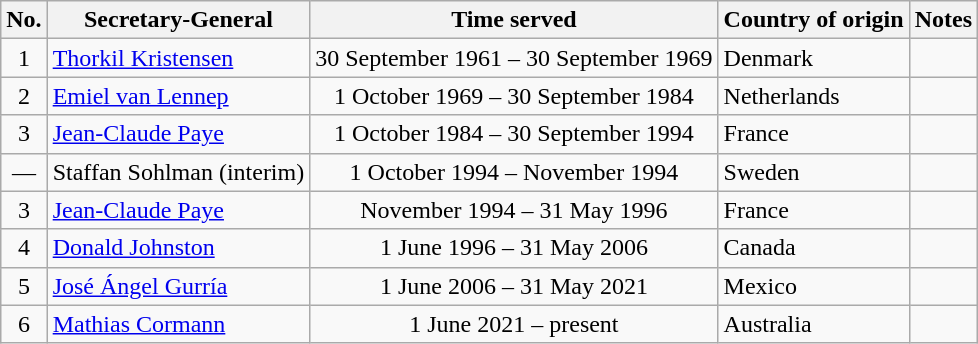<table class="wikitable" style="clear:right; text-align:center">
<tr>
<th>No.</th>
<th>Secretary-General</th>
<th>Time served</th>
<th>Country of origin</th>
<th>Notes</th>
</tr>
<tr>
<td>1</td>
<td align="left"><a href='#'>Thorkil Kristensen</a></td>
<td>30 September 1961 – 30 September 1969</td>
<td align="left"> Denmark</td>
<td></td>
</tr>
<tr>
<td>2</td>
<td align="left"><a href='#'>Emiel van Lennep</a></td>
<td>1 October 1969 – 30 September 1984</td>
<td align="left"> Netherlands</td>
<td></td>
</tr>
<tr>
<td>3</td>
<td align="left"><a href='#'>Jean-Claude Paye</a></td>
<td>1 October 1984 – 30 September 1994</td>
<td align="left"> France</td>
<td></td>
</tr>
<tr>
<td>—</td>
<td align="left">Staffan Sohlman (interim)</td>
<td>1 October 1994 – November 1994</td>
<td align="left"> Sweden</td>
<td></td>
</tr>
<tr>
<td>3</td>
<td align="left"><a href='#'>Jean-Claude Paye</a></td>
<td>November 1994 – 31 May 1996</td>
<td align="left"> France</td>
<td></td>
</tr>
<tr>
<td>4</td>
<td align="left"><a href='#'>Donald Johnston</a></td>
<td>1 June 1996 – 31 May 2006</td>
<td align="left"> Canada</td>
<td></td>
</tr>
<tr>
<td>5</td>
<td align="left"><a href='#'>José Ángel Gurría</a></td>
<td>1 June 2006 – 31 May 2021</td>
<td align="left"> Mexico</td>
<td></td>
</tr>
<tr>
<td>6</td>
<td align="left"><a href='#'>Mathias Cormann</a></td>
<td>1 June 2021 – present</td>
<td align="left"> Australia</td>
<td></td>
</tr>
</table>
